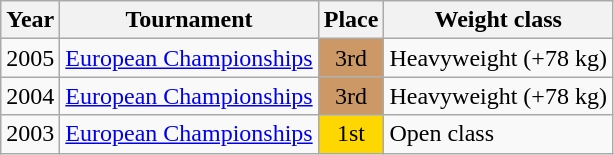<table class=wikitable>
<tr>
<th>Year</th>
<th>Tournament</th>
<th>Place</th>
<th>Weight class</th>
</tr>
<tr>
<td>2005</td>
<td><a href='#'>European Championships</a></td>
<td bgcolor="cc9966" align="center">3rd</td>
<td>Heavyweight (+78 kg)</td>
</tr>
<tr>
<td>2004</td>
<td><a href='#'>European Championships</a></td>
<td bgcolor="cc9966" align="center">3rd</td>
<td>Heavyweight (+78 kg)</td>
</tr>
<tr>
<td>2003</td>
<td><a href='#'>European Championships</a></td>
<td bgcolor="gold" align="center">1st</td>
<td>Open class</td>
</tr>
</table>
